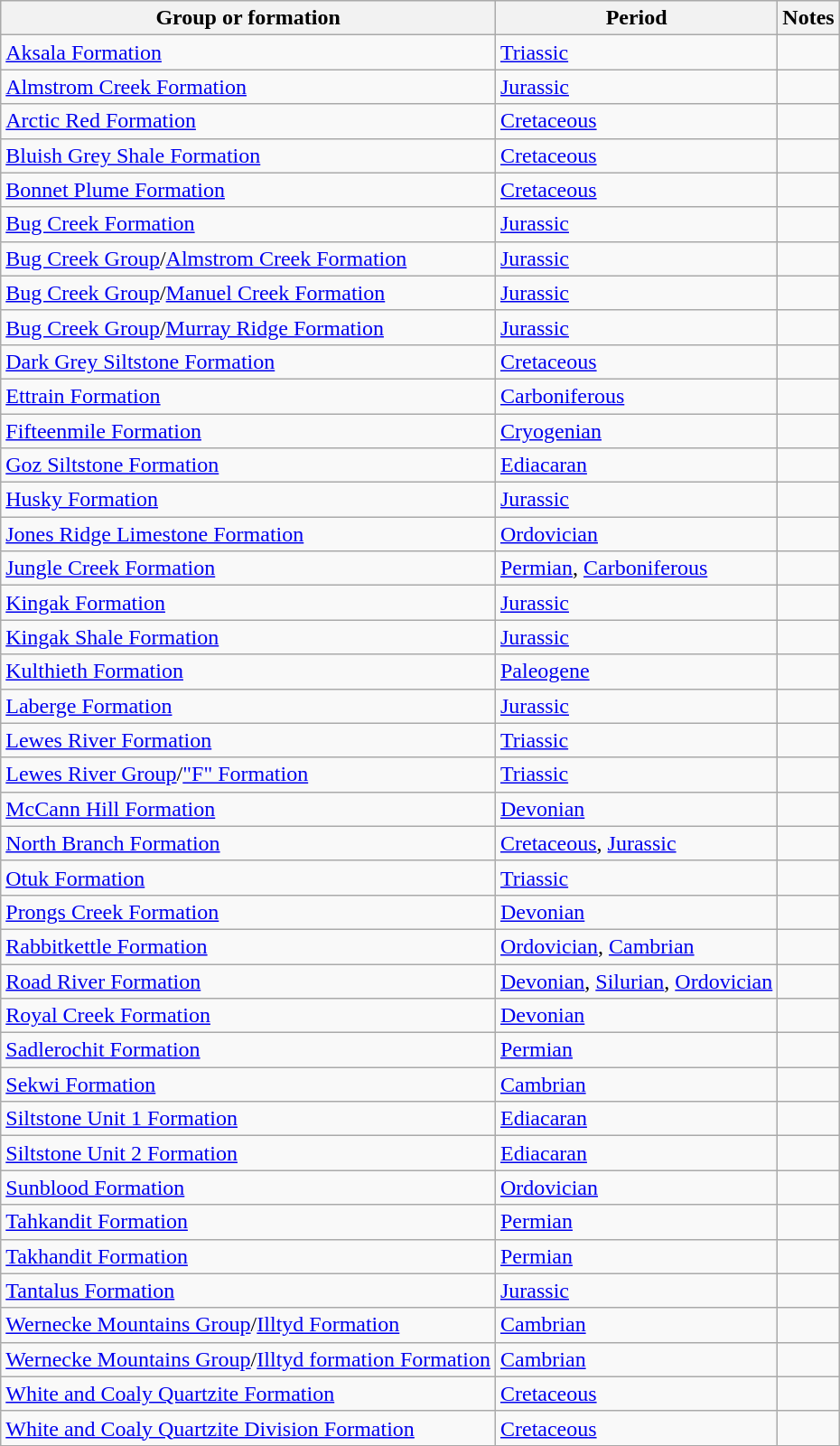<table class="wikitable sortable">
<tr>
<th>Group or formation</th>
<th>Period</th>
<th class="unsortable">Notes</th>
</tr>
<tr>
<td><a href='#'>Aksala Formation</a></td>
<td><a href='#'>Triassic</a></td>
<td></td>
</tr>
<tr>
<td><a href='#'>Almstrom Creek Formation</a></td>
<td><a href='#'>Jurassic</a></td>
<td></td>
</tr>
<tr>
<td><a href='#'>Arctic Red Formation</a></td>
<td><a href='#'>Cretaceous</a></td>
<td></td>
</tr>
<tr>
<td><a href='#'>Bluish Grey Shale Formation</a></td>
<td><a href='#'>Cretaceous</a></td>
<td></td>
</tr>
<tr>
<td><a href='#'>Bonnet Plume Formation</a></td>
<td><a href='#'>Cretaceous</a></td>
<td></td>
</tr>
<tr>
<td><a href='#'>Bug Creek Formation</a></td>
<td><a href='#'>Jurassic</a></td>
<td></td>
</tr>
<tr>
<td><a href='#'>Bug Creek Group</a>/<a href='#'>Almstrom Creek Formation</a></td>
<td><a href='#'>Jurassic</a></td>
<td></td>
</tr>
<tr>
<td><a href='#'>Bug Creek Group</a>/<a href='#'>Manuel Creek Formation</a></td>
<td><a href='#'>Jurassic</a></td>
<td></td>
</tr>
<tr>
<td><a href='#'>Bug Creek Group</a>/<a href='#'>Murray Ridge Formation</a></td>
<td><a href='#'>Jurassic</a></td>
<td></td>
</tr>
<tr>
<td><a href='#'>Dark Grey Siltstone Formation</a></td>
<td><a href='#'>Cretaceous</a></td>
<td></td>
</tr>
<tr>
<td><a href='#'>Ettrain Formation</a></td>
<td><a href='#'>Carboniferous</a></td>
<td></td>
</tr>
<tr>
<td><a href='#'>Fifteenmile Formation</a></td>
<td><a href='#'>Cryogenian</a></td>
<td></td>
</tr>
<tr>
<td><a href='#'>Goz Siltstone Formation</a></td>
<td><a href='#'>Ediacaran</a></td>
<td></td>
</tr>
<tr>
<td><a href='#'>Husky Formation</a></td>
<td><a href='#'>Jurassic</a></td>
<td></td>
</tr>
<tr>
<td><a href='#'>Jones Ridge Limestone Formation</a></td>
<td><a href='#'>Ordovician</a></td>
<td></td>
</tr>
<tr>
<td><a href='#'>Jungle Creek Formation</a></td>
<td><a href='#'>Permian</a>, <a href='#'>Carboniferous</a></td>
<td></td>
</tr>
<tr>
<td><a href='#'>Kingak Formation</a></td>
<td><a href='#'>Jurassic</a></td>
<td></td>
</tr>
<tr>
<td><a href='#'>Kingak Shale Formation</a></td>
<td><a href='#'>Jurassic</a></td>
<td></td>
</tr>
<tr>
<td><a href='#'>Kulthieth Formation</a></td>
<td><a href='#'>Paleogene</a></td>
<td></td>
</tr>
<tr>
<td><a href='#'>Laberge Formation</a></td>
<td><a href='#'>Jurassic</a></td>
<td></td>
</tr>
<tr>
<td><a href='#'>Lewes River Formation</a></td>
<td><a href='#'>Triassic</a></td>
<td></td>
</tr>
<tr>
<td><a href='#'>Lewes River Group</a>/<a href='#'>"F" Formation</a></td>
<td><a href='#'>Triassic</a></td>
<td></td>
</tr>
<tr>
<td><a href='#'>McCann Hill Formation</a></td>
<td><a href='#'>Devonian</a></td>
<td></td>
</tr>
<tr>
<td><a href='#'>North Branch Formation</a></td>
<td><a href='#'>Cretaceous</a>, <a href='#'>Jurassic</a></td>
<td></td>
</tr>
<tr>
<td><a href='#'>Otuk Formation</a></td>
<td><a href='#'>Triassic</a></td>
<td></td>
</tr>
<tr>
<td><a href='#'>Prongs Creek Formation</a></td>
<td><a href='#'>Devonian</a></td>
<td></td>
</tr>
<tr>
<td><a href='#'>Rabbitkettle Formation</a></td>
<td><a href='#'>Ordovician</a>, <a href='#'>Cambrian</a></td>
<td></td>
</tr>
<tr>
<td><a href='#'>Road River Formation</a></td>
<td><a href='#'>Devonian</a>, <a href='#'>Silurian</a>, <a href='#'>Ordovician</a></td>
<td></td>
</tr>
<tr>
<td><a href='#'>Royal Creek Formation</a></td>
<td><a href='#'>Devonian</a></td>
<td></td>
</tr>
<tr>
<td><a href='#'>Sadlerochit Formation</a></td>
<td><a href='#'>Permian</a></td>
<td></td>
</tr>
<tr>
<td><a href='#'>Sekwi Formation</a></td>
<td><a href='#'>Cambrian</a></td>
<td></td>
</tr>
<tr>
<td><a href='#'>Siltstone Unit 1 Formation</a></td>
<td><a href='#'>Ediacaran</a></td>
<td></td>
</tr>
<tr>
<td><a href='#'>Siltstone Unit 2 Formation</a></td>
<td><a href='#'>Ediacaran</a></td>
<td></td>
</tr>
<tr>
<td><a href='#'>Sunblood Formation</a></td>
<td><a href='#'>Ordovician</a></td>
<td></td>
</tr>
<tr>
<td><a href='#'>Tahkandit Formation</a></td>
<td><a href='#'>Permian</a></td>
<td></td>
</tr>
<tr>
<td><a href='#'>Takhandit Formation</a></td>
<td><a href='#'>Permian</a></td>
<td></td>
</tr>
<tr>
<td><a href='#'>Tantalus Formation</a></td>
<td><a href='#'>Jurassic</a></td>
<td></td>
</tr>
<tr>
<td><a href='#'>Wernecke Mountains Group</a>/<a href='#'>Illtyd Formation</a></td>
<td><a href='#'>Cambrian</a></td>
<td></td>
</tr>
<tr>
<td><a href='#'>Wernecke Mountains Group</a>/<a href='#'>Illtyd formation Formation</a></td>
<td><a href='#'>Cambrian</a></td>
<td></td>
</tr>
<tr>
<td><a href='#'>White and Coaly Quartzite Formation</a></td>
<td><a href='#'>Cretaceous</a></td>
<td></td>
</tr>
<tr>
<td><a href='#'>White and Coaly Quartzite Division Formation</a></td>
<td><a href='#'>Cretaceous</a></td>
<td></td>
</tr>
<tr>
</tr>
</table>
